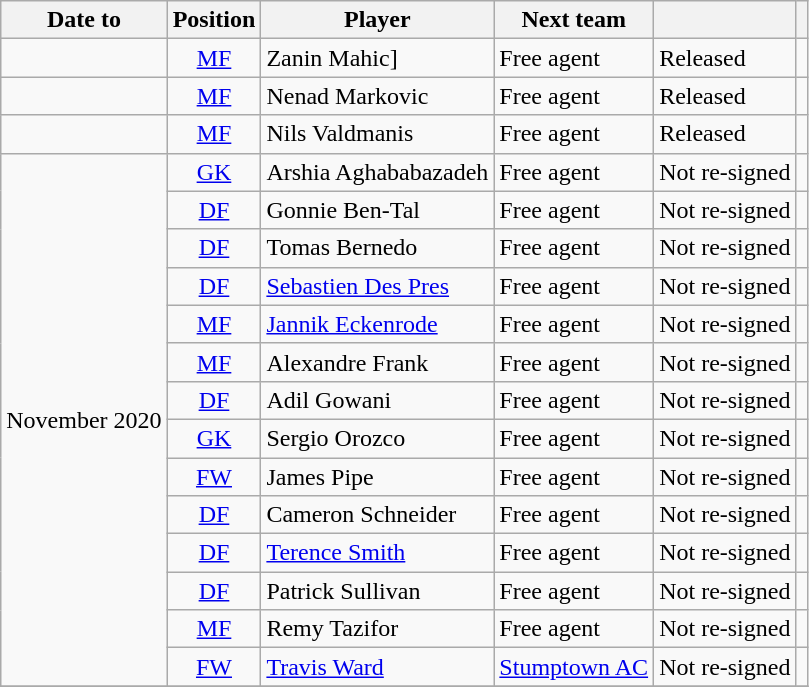<table class="wikitable">
<tr>
<th>Date to</th>
<th style="text-align:center;">Position</th>
<th>Player</th>
<th>Next team</th>
<th></th>
<th style="text-align:center;"></th>
</tr>
<tr>
<td></td>
<td style="text-align:center;"><a href='#'>MF</a></td>
<td> Zanin Mahic]</td>
<td>Free agent</td>
<td>Released</td>
<td style="text-align:center;"></td>
</tr>
<tr>
<td></td>
<td style="text-align:center;"><a href='#'>MF</a></td>
<td> Nenad Markovic</td>
<td>Free agent</td>
<td>Released</td>
<td style="text-align:center;"></td>
</tr>
<tr>
<td></td>
<td style="text-align:center;"><a href='#'>MF</a></td>
<td> Nils Valdmanis</td>
<td>Free agent</td>
<td>Released</td>
<td style="text-align:center;"></td>
</tr>
<tr>
<td rowspan="14">November 2020</td>
<td style="text-align:center;"><a href='#'>GK</a></td>
<td> Arshia Aghababazadeh</td>
<td>Free agent</td>
<td>Not re-signed</td>
<td style="text-align:center;"></td>
</tr>
<tr>
<td style="text-align:center;"><a href='#'>DF</a></td>
<td> Gonnie Ben-Tal</td>
<td>Free agent</td>
<td>Not re-signed</td>
<td style="text-align:center;"></td>
</tr>
<tr>
<td style="text-align:center;"><a href='#'>DF</a></td>
<td> Tomas Bernedo</td>
<td>Free agent</td>
<td>Not re-signed</td>
<td style="text-align:center;"></td>
</tr>
<tr>
<td style="text-align:center;"><a href='#'>DF</a></td>
<td> <a href='#'>Sebastien Des Pres</a></td>
<td>Free agent</td>
<td>Not re-signed</td>
<td style="text-align:center;"></td>
</tr>
<tr>
<td style="text-align:center;"><a href='#'>MF</a></td>
<td> <a href='#'>Jannik Eckenrode</a></td>
<td>Free agent</td>
<td>Not re-signed</td>
<td style="text-align:center;"></td>
</tr>
<tr>
<td style="text-align:center;"><a href='#'>MF</a></td>
<td> Alexandre Frank</td>
<td>Free agent</td>
<td>Not re-signed</td>
<td style="text-align:center;"></td>
</tr>
<tr>
<td style="text-align:center;"><a href='#'>DF</a></td>
<td> Adil Gowani</td>
<td>Free agent</td>
<td>Not re-signed</td>
<td style="text-align:center;"></td>
</tr>
<tr>
<td style="text-align:center;"><a href='#'>GK</a></td>
<td> Sergio Orozco</td>
<td>Free agent</td>
<td>Not re-signed</td>
<td style="text-align:center;"></td>
</tr>
<tr>
<td style="text-align:center;"><a href='#'>FW</a></td>
<td> James Pipe</td>
<td>Free agent</td>
<td>Not re-signed</td>
<td style="text-align:center;"></td>
</tr>
<tr>
<td style="text-align:center;"><a href='#'>DF</a></td>
<td> Cameron Schneider</td>
<td>Free agent</td>
<td>Not re-signed</td>
<td style="text-align:center;"></td>
</tr>
<tr>
<td style="text-align:center;"><a href='#'>DF</a></td>
<td> <a href='#'>Terence Smith</a></td>
<td>Free agent</td>
<td>Not re-signed</td>
<td style="text-align:center;"></td>
</tr>
<tr>
<td style="text-align:center;"><a href='#'>DF</a></td>
<td> Patrick Sullivan</td>
<td>Free agent</td>
<td>Not re-signed</td>
<td style="text-align:center;"></td>
</tr>
<tr>
<td style="text-align:center;"><a href='#'>MF</a></td>
<td> Remy Tazifor</td>
<td>Free agent</td>
<td>Not re-signed</td>
<td style="text-align:center;"></td>
</tr>
<tr>
<td style="text-align:center;"><a href='#'>FW</a></td>
<td> <a href='#'>Travis Ward</a></td>
<td><a href='#'>Stumptown AC</a></td>
<td>Not re-signed</td>
<td style="text-align:center;"></td>
</tr>
<tr>
</tr>
</table>
